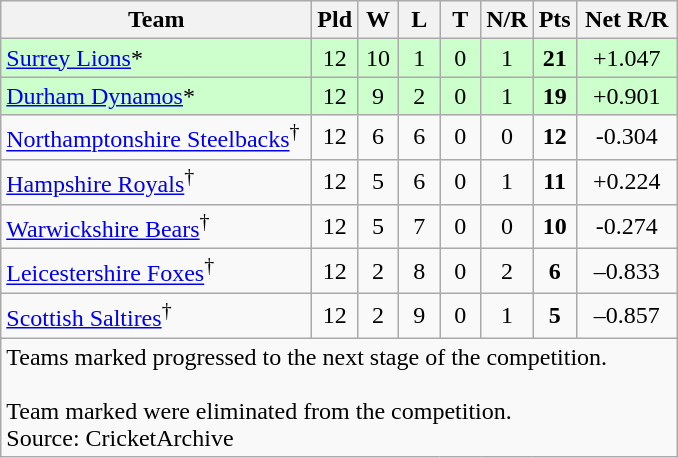<table class="wikitable" style="text-align: center;">
<tr>
<th width=200>Team</th>
<th width=20>Pld</th>
<th width=20>W</th>
<th width=20>L</th>
<th width=20>T</th>
<th width=20>N/R</th>
<th width=20>Pts</th>
<th width=60>Net R/R</th>
</tr>
<tr style="background:#ccffcc;">
<td align=left><a href='#'>Surrey Lions</a>*</td>
<td>12</td>
<td>10</td>
<td>1</td>
<td>0</td>
<td>1</td>
<td><strong>21</strong></td>
<td>+1.047</td>
</tr>
<tr style="background:#ccffcc;">
<td align=left><a href='#'>Durham Dynamos</a>*</td>
<td>12</td>
<td>9</td>
<td>2</td>
<td>0</td>
<td>1</td>
<td><strong>19</strong></td>
<td>+0.901</td>
</tr>
<tr>
<td align=left><a href='#'>Northamptonshire Steelbacks</a><sup>†</sup></td>
<td>12</td>
<td>6</td>
<td>6</td>
<td>0</td>
<td>0</td>
<td><strong>12</strong></td>
<td>-0.304</td>
</tr>
<tr>
<td align=left><a href='#'>Hampshire Royals</a><sup>†</sup></td>
<td>12</td>
<td>5</td>
<td>6</td>
<td>0</td>
<td>1</td>
<td><strong>11</strong></td>
<td>+0.224</td>
</tr>
<tr>
<td align=left><a href='#'>Warwickshire Bears</a><sup>†</sup></td>
<td>12</td>
<td>5</td>
<td>7</td>
<td>0</td>
<td>0</td>
<td><strong>10</strong></td>
<td>-0.274</td>
</tr>
<tr>
<td align=left><a href='#'>Leicestershire Foxes</a><sup>†</sup></td>
<td>12</td>
<td>2</td>
<td>8</td>
<td>0</td>
<td>2</td>
<td><strong>6</strong></td>
<td>–0.833</td>
</tr>
<tr>
<td align=left><a href='#'>Scottish Saltires</a><sup>†</sup></td>
<td>12</td>
<td>2</td>
<td>9</td>
<td>0</td>
<td>1</td>
<td><strong>5</strong></td>
<td>–0.857</td>
</tr>
<tr>
<td colspan="8" align="left">Teams marked  progressed to the next stage of the competition.<br><br>Team marked  were eliminated from the competition.<br>Source: CricketArchive</td>
</tr>
</table>
